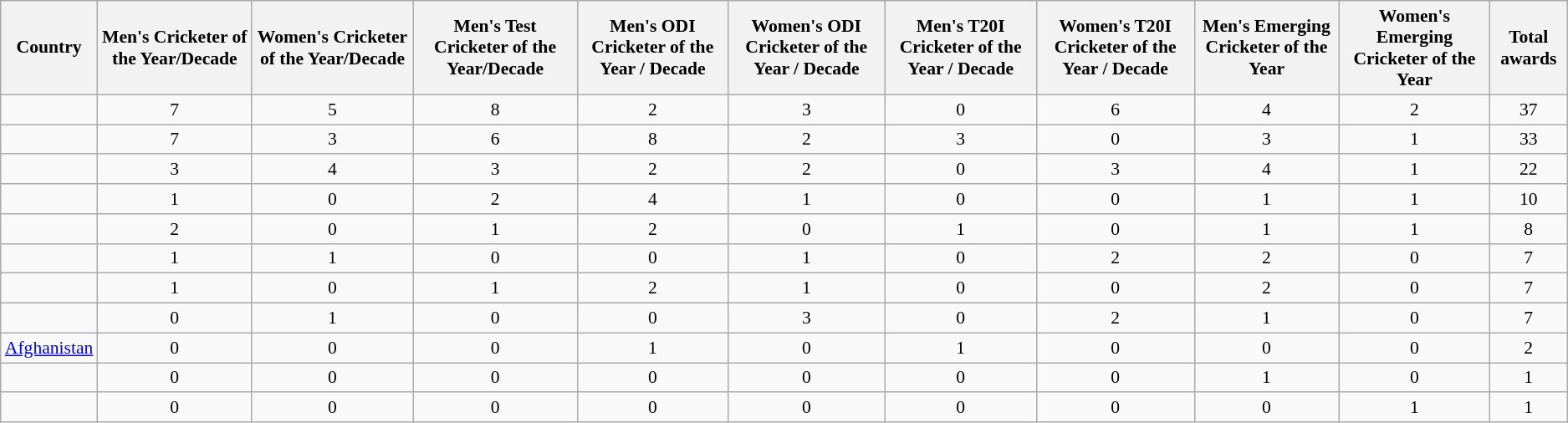<table class="wikitable sortable" style="text-align:center;font-size:90%;">
<tr>
<th>Country</th>
<th>Men's Cricketer of the Year/Decade</th>
<th>Women's Cricketer of the Year/Decade</th>
<th>Men's Test Cricketer of the Year/Decade</th>
<th>Men's ODI Cricketer of the Year / Decade</th>
<th>Women's ODI Cricketer of the Year / Decade</th>
<th>Men's T20I Cricketer of the Year / Decade</th>
<th>Women's T20I Cricketer of the Year / Decade</th>
<th>Men's Emerging Cricketer of the Year</th>
<th>Women's Emerging Cricketer of the Year</th>
<th>Total awards</th>
</tr>
<tr>
<td></td>
<td>7</td>
<td>5</td>
<td>8</td>
<td>2</td>
<td>3</td>
<td>0</td>
<td>6</td>
<td>4</td>
<td>2</td>
<td>37</td>
</tr>
<tr>
<td></td>
<td>7</td>
<td>3</td>
<td>6</td>
<td>8</td>
<td>2</td>
<td>3</td>
<td>0</td>
<td>3</td>
<td>1</td>
<td>33</td>
</tr>
<tr>
<td></td>
<td>3</td>
<td>4</td>
<td>3</td>
<td>2</td>
<td>2</td>
<td>0</td>
<td>3</td>
<td>4</td>
<td>1</td>
<td>22</td>
</tr>
<tr>
<td></td>
<td>1</td>
<td>0</td>
<td>2</td>
<td>4</td>
<td>1</td>
<td>0</td>
<td>0</td>
<td>1</td>
<td>1</td>
<td>10</td>
</tr>
<tr>
<td></td>
<td>2</td>
<td>0</td>
<td>1</td>
<td>2</td>
<td>0</td>
<td>1</td>
<td>0</td>
<td>1</td>
<td>1</td>
<td>8</td>
</tr>
<tr>
<td></td>
<td>1</td>
<td>1</td>
<td>0</td>
<td>0</td>
<td>1</td>
<td>0</td>
<td>2</td>
<td>2</td>
<td>0</td>
<td>7</td>
</tr>
<tr>
<td></td>
<td>1</td>
<td>0</td>
<td>1</td>
<td>2</td>
<td>1</td>
<td>0</td>
<td>0</td>
<td>2</td>
<td>0</td>
<td>7</td>
</tr>
<tr>
<td></td>
<td>0</td>
<td>1</td>
<td>0</td>
<td>0</td>
<td>3</td>
<td>0</td>
<td>2</td>
<td>1</td>
<td>0</td>
<td>7</td>
</tr>
<tr>
<td> <a href='#'>Afghanistan</a></td>
<td>0</td>
<td>0</td>
<td>0</td>
<td>1</td>
<td>0</td>
<td>1</td>
<td>0</td>
<td>0</td>
<td>0</td>
<td>2</td>
</tr>
<tr>
<td></td>
<td>0</td>
<td>0</td>
<td>0</td>
<td>0</td>
<td>0</td>
<td>0</td>
<td>0</td>
<td>1</td>
<td>0</td>
<td>1</td>
</tr>
<tr>
<td></td>
<td>0</td>
<td>0</td>
<td>0</td>
<td>0</td>
<td>0</td>
<td>0</td>
<td>0</td>
<td>0</td>
<td>1</td>
<td>1</td>
</tr>
</table>
